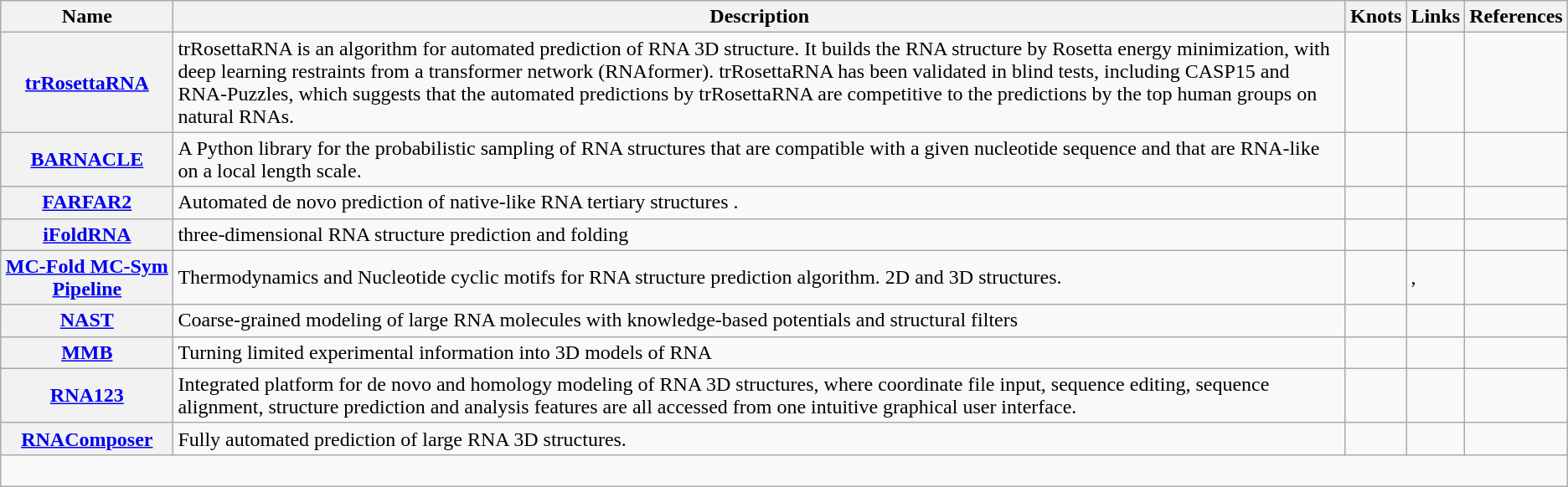<table class="wikitable sortable">
<tr>
<th>Name</th>
<th>Description</th>
<th>Knots<br></th>
<th>Links</th>
<th>References</th>
</tr>
<tr>
<th><a href='#'>trRosettaRNA</a></th>
<td>trRosettaRNA is an algorithm for automated prediction of RNA 3D structure. It builds the RNA structure by Rosetta energy minimization, with deep learning restraints from a transformer network (RNAformer). trRosettaRNA has been validated in blind tests, including CASP15 and RNA-Puzzles, which suggests that the automated predictions by trRosettaRNA are competitive to the predictions by the top human groups on natural RNAs.</td>
<td></td>
<td>  </td>
<td></td>
</tr>
<tr>
<th><a href='#'>BARNACLE</a></th>
<td>A Python library for the probabilistic sampling of RNA structures that are compatible with a given nucleotide sequence and that are RNA-like on a local length scale.</td>
<td></td>
<td></td>
<td></td>
</tr>
<tr>
<th><a href='#'>FARFAR2</a></th>
<td>Automated de novo prediction of native-like RNA tertiary structures .</td>
<td></td>
<td></td>
<td></td>
</tr>
<tr>
<th><a href='#'>iFoldRNA</a></th>
<td>three-dimensional RNA structure prediction and folding</td>
<td></td>
<td></td>
<td></td>
</tr>
<tr>
<th><a href='#'>MC-Fold MC-Sym Pipeline</a></th>
<td>Thermodynamics and Nucleotide cyclic motifs for RNA structure prediction algorithm. 2D and 3D structures.</td>
<td></td>
<td>, </td>
<td></td>
</tr>
<tr>
<th><a href='#'>NAST</a></th>
<td>Coarse-grained modeling of large RNA molecules with knowledge-based potentials and structural filters</td>
<td></td>
<td></td>
<td></td>
</tr>
<tr>
<th><a href='#'>MMB</a></th>
<td>Turning limited experimental information into 3D models of RNA</td>
<td></td>
<td></td>
<td></td>
</tr>
<tr>
<th><a href='#'>RNA123</a></th>
<td>Integrated platform for de novo and homology modeling of RNA 3D structures, where coordinate file input, sequence editing, sequence alignment, structure prediction and analysis features are all accessed from one intuitive graphical user interface.</td>
<td></td>
<td></td>
<td></td>
</tr>
<tr>
<th><a href='#'>RNAComposer</a></th>
<td>Fully automated prediction of large RNA 3D structures.</td>
<td></td>
<td> </td>
<td></td>
</tr>
<tr>
<td colspan=5><br></td>
</tr>
</table>
